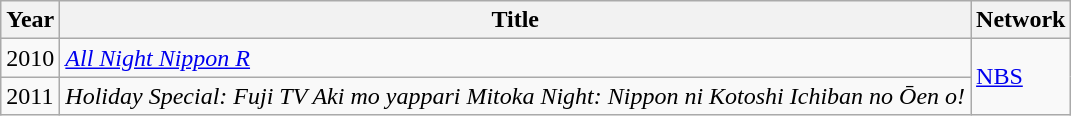<table class="wikitable">
<tr>
<th>Year</th>
<th>Title</th>
<th>Network</th>
</tr>
<tr>
<td>2010</td>
<td><em><a href='#'>All Night Nippon R</a></em></td>
<td rowspan="2"><a href='#'>NBS</a></td>
</tr>
<tr>
<td>2011</td>
<td><em>Holiday Special: Fuji TV Aki mo yappari Mitoka Night: Nippon ni Kotoshi Ichiban no Ōen o!</em></td>
</tr>
</table>
